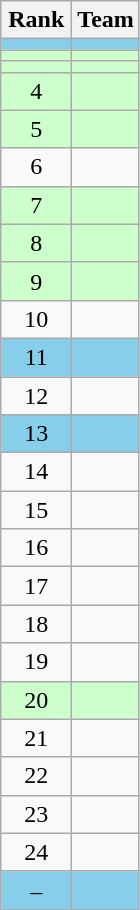<table class="wikitable"style="text-align:center;">
<tr>
<th style="width:40px;">Rank</th>
<th>Team</th>
</tr>
<tr bgcolor=#87ceeb>
<td></td>
<td style="text-align:left;"></td>
</tr>
<tr bgcolor=#ccffcc>
<td></td>
<td style="text-align:left;"></td>
</tr>
<tr bgcolor=#ccffcc>
<td></td>
<td style="text-align:left;"></td>
</tr>
<tr bgcolor=#ccffcc>
<td>4</td>
<td style="text-align:left;"></td>
</tr>
<tr bgcolor=#ccffcc>
<td>5</td>
<td style="text-align:left;"></td>
</tr>
<tr>
<td>6</td>
<td style="text-align:left;"><s></s></td>
</tr>
<tr bgcolor=#ccffcc>
<td>7</td>
<td style="text-align:left;"></td>
</tr>
<tr bgcolor=#ccffcc>
<td>8</td>
<td style="text-align:left;"></td>
</tr>
<tr bgcolor=#ccffcc>
<td>9</td>
<td style="text-align:left;"></td>
</tr>
<tr>
<td>10</td>
<td style="text-align:left;"></td>
</tr>
<tr bgcolor=#87ceeb>
<td>11</td>
<td style="text-align:left;"></td>
</tr>
<tr>
<td>12</td>
<td style="text-align:left;"></td>
</tr>
<tr bgcolor=#87ceeb>
<td>13</td>
<td style="text-align:left;"></td>
</tr>
<tr>
<td>14</td>
<td style="text-align:left;"><s></s></td>
</tr>
<tr>
<td>15</td>
<td style="text-align:left;"></td>
</tr>
<tr>
<td>16</td>
<td style="text-align:left;"></td>
</tr>
<tr>
<td>17</td>
<td style="text-align:left;"></td>
</tr>
<tr>
<td>18</td>
<td style="text-align:left;"></td>
</tr>
<tr>
<td>19</td>
<td style="text-align:left;"></td>
</tr>
<tr bgcolor=#ccffcc>
<td>20</td>
<td style="text-align:left;"></td>
</tr>
<tr>
<td>21</td>
<td style="text-align:left;"></td>
</tr>
<tr>
<td>22</td>
<td style="text-align:left;"></td>
</tr>
<tr>
<td>23</td>
<td style="text-align:left;"></td>
</tr>
<tr>
<td>24</td>
<td style="text-align:left;"></td>
</tr>
<tr bgcolor=#87ceeb>
<td>–</td>
<td style="text-align:left;"></td>
</tr>
</table>
